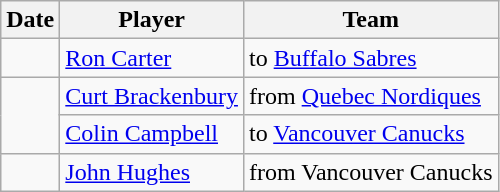<table class="wikitable">
<tr>
<th>Date</th>
<th>Player</th>
<th>Team</th>
</tr>
<tr>
<td></td>
<td><a href='#'>Ron Carter</a></td>
<td>to <a href='#'>Buffalo Sabres</a></td>
</tr>
<tr>
<td rowspan=2></td>
<td><a href='#'>Curt Brackenbury</a></td>
<td>from <a href='#'>Quebec Nordiques</a></td>
</tr>
<tr>
<td><a href='#'>Colin Campbell</a></td>
<td>to <a href='#'>Vancouver Canucks</a></td>
</tr>
<tr>
<td></td>
<td><a href='#'>John Hughes</a></td>
<td>from Vancouver Canucks</td>
</tr>
</table>
